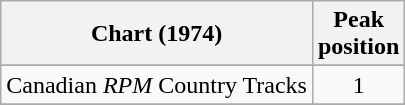<table class="wikitable sortable">
<tr>
<th align="left">Chart (1974)</th>
<th align="center">Peak<br>position</th>
</tr>
<tr>
</tr>
<tr>
<td align="left">Canadian <em>RPM</em> Country Tracks</td>
<td align="center">1</td>
</tr>
<tr>
</tr>
</table>
